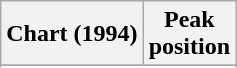<table class="wikitable">
<tr>
<th>Chart (1994)</th>
<th>Peak<br>position</th>
</tr>
<tr>
</tr>
<tr>
</tr>
</table>
